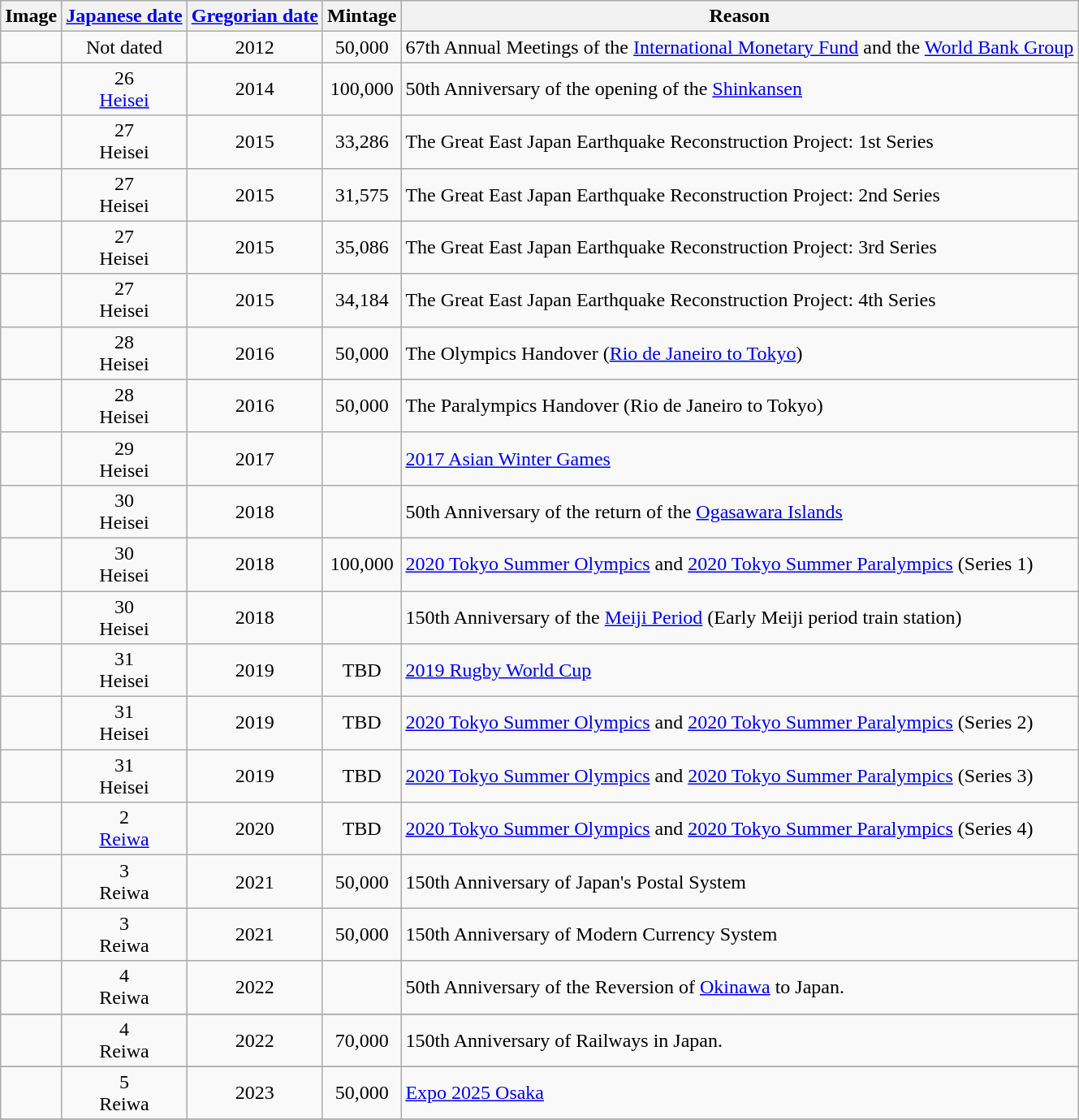<table class="wikitable sortable">
<tr>
<th class="unsortable">Image</th>
<th class="unsortable"><a href='#'>Japanese date</a></th>
<th><a href='#'>Gregorian date</a></th>
<th>Mintage</th>
<th>Reason</th>
</tr>
<tr>
<td></td>
<td align="center">Not dated</td>
<td align="center">2012</td>
<td align="center">50,000</td>
<td>67th Annual Meetings of the <a href='#'>International Monetary Fund</a> and the <a href='#'>World Bank Group</a></td>
</tr>
<tr>
<td></td>
<td align="center">26<br><a href='#'>Heisei</a></td>
<td align="center">2014</td>
<td align="center">100,000</td>
<td>50th Anniversary of the opening of the <a href='#'>Shinkansen</a></td>
</tr>
<tr>
<td></td>
<td align="center">27<br>Heisei</td>
<td align="center">2015</td>
<td align="center">33,286</td>
<td>The Great East Japan Earthquake Reconstruction Project: 1st Series</td>
</tr>
<tr>
<td></td>
<td align="center">27<br>Heisei</td>
<td align="center">2015</td>
<td align="center">31,575</td>
<td>The Great East Japan Earthquake Reconstruction Project: 2nd Series</td>
</tr>
<tr>
<td></td>
<td align="center">27<br>Heisei</td>
<td align="center">2015</td>
<td align="center">35,086</td>
<td>The Great East Japan Earthquake Reconstruction Project: 3rd Series</td>
</tr>
<tr>
<td></td>
<td align="center">27<br>Heisei</td>
<td align="center">2015</td>
<td align="center">34,184</td>
<td>The Great East Japan Earthquake Reconstruction Project: 4th Series</td>
</tr>
<tr>
<td></td>
<td align="center">28<br>Heisei</td>
<td align="center">2016</td>
<td align="center">50,000</td>
<td>The Olympics Handover (<a href='#'>Rio de Janeiro to Tokyo</a>)</td>
</tr>
<tr>
<td></td>
<td align="center">28<br>Heisei</td>
<td align="center">2016</td>
<td align="center">50,000</td>
<td>The Paralympics Handover (Rio de Janeiro to Tokyo)</td>
</tr>
<tr>
<td></td>
<td align="center">29<br>Heisei</td>
<td align="center">2017</td>
<td></td>
<td><a href='#'>2017 Asian Winter Games</a></td>
</tr>
<tr>
<td></td>
<td align="center">30<br>Heisei</td>
<td align="center">2018</td>
<td></td>
<td>50th Anniversary of the return of the <a href='#'>Ogasawara Islands</a></td>
</tr>
<tr>
<td></td>
<td align="center">30<br>Heisei</td>
<td align="center">2018</td>
<td align="center">100,000</td>
<td><a href='#'>2020 Tokyo Summer Olympics</a> and <a href='#'>2020 Tokyo Summer Paralympics</a> (Series 1)</td>
</tr>
<tr>
<td></td>
<td align="center">30<br>Heisei</td>
<td align="center">2018</td>
<td></td>
<td>150th Anniversary of the <a href='#'>Meiji Period</a> (Early Meiji period train station)</td>
</tr>
<tr>
<td></td>
<td align="center">31<br>Heisei</td>
<td align="center">2019</td>
<td align="center">TBD</td>
<td><a href='#'>2019 Rugby World Cup</a></td>
</tr>
<tr>
<td></td>
<td align="center">31<br>Heisei</td>
<td align="center">2019</td>
<td align="center">TBD</td>
<td><a href='#'>2020 Tokyo Summer Olympics</a> and <a href='#'>2020 Tokyo Summer Paralympics</a> (Series 2)</td>
</tr>
<tr>
<td></td>
<td align="center">31<br>Heisei</td>
<td align="center">2019</td>
<td align="center">TBD</td>
<td><a href='#'>2020 Tokyo Summer Olympics</a> and <a href='#'>2020 Tokyo Summer Paralympics</a> (Series 3)</td>
</tr>
<tr>
<td></td>
<td align="center">2<br><a href='#'>Reiwa</a></td>
<td align="center">2020</td>
<td align="center">TBD</td>
<td><a href='#'>2020 Tokyo Summer Olympics</a> and <a href='#'>2020 Tokyo Summer Paralympics</a> (Series 4)</td>
</tr>
<tr>
<td></td>
<td align="center">3<br>Reiwa</td>
<td align="center">2021</td>
<td align="center">50,000</td>
<td>150th Anniversary of Japan's Postal System</td>
</tr>
<tr>
<td></td>
<td align="center">3<br>Reiwa</td>
<td align="center">2021</td>
<td align="center">50,000</td>
<td>150th Anniversary of Modern Currency System</td>
</tr>
<tr>
<td></td>
<td align="center">4<br>Reiwa</td>
<td align="center">2022</td>
<td align="center"></td>
<td>50th Anniversary of the Reversion of <a href='#'>Okinawa</a> to Japan.</td>
</tr>
<tr>
</tr>
<tr>
<td></td>
<td align="center">4<br>Reiwa</td>
<td align="center">2022</td>
<td align="center">70,000</td>
<td>150th Anniversary of Railways in Japan.</td>
</tr>
<tr>
</tr>
<tr>
<td></td>
<td align="center">5<br>Reiwa</td>
<td align="center">2023</td>
<td align="center">50,000</td>
<td><a href='#'>Expo 2025 Osaka</a></td>
</tr>
<tr>
</tr>
</table>
